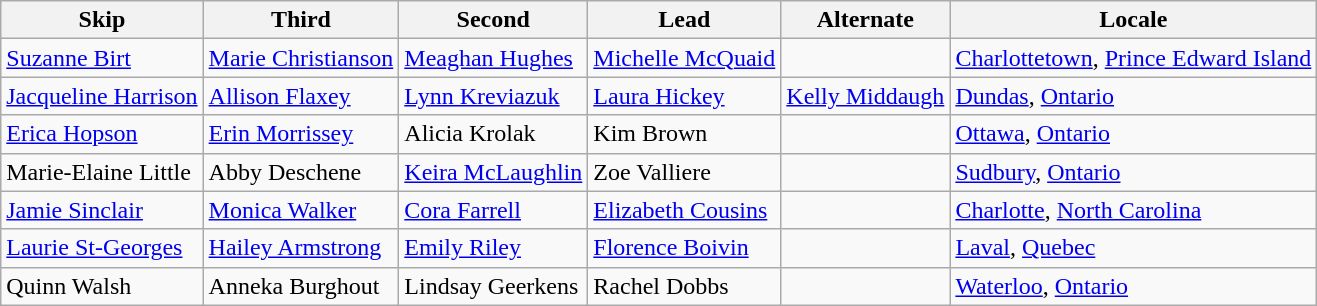<table class=wikitable>
<tr>
<th scope="col">Skip</th>
<th scope="col">Third</th>
<th scope="col">Second</th>
<th scope="col">Lead</th>
<th scope="col">Alternate</th>
<th scope="col">Locale</th>
</tr>
<tr>
<td><a href='#'>Suzanne Birt</a></td>
<td><a href='#'>Marie Christianson</a></td>
<td><a href='#'>Meaghan Hughes</a></td>
<td><a href='#'>Michelle McQuaid</a></td>
<td></td>
<td> <a href='#'>Charlottetown</a>, <a href='#'>Prince Edward Island</a></td>
</tr>
<tr>
<td><a href='#'>Jacqueline Harrison</a></td>
<td><a href='#'>Allison Flaxey</a></td>
<td><a href='#'>Lynn Kreviazuk</a></td>
<td><a href='#'>Laura Hickey</a></td>
<td><a href='#'>Kelly Middaugh</a></td>
<td> <a href='#'>Dundas</a>, <a href='#'>Ontario</a></td>
</tr>
<tr>
<td><a href='#'>Erica Hopson</a></td>
<td><a href='#'>Erin Morrissey</a></td>
<td>Alicia Krolak</td>
<td>Kim Brown</td>
<td></td>
<td> <a href='#'>Ottawa</a>, <a href='#'>Ontario</a></td>
</tr>
<tr>
<td>Marie-Elaine Little</td>
<td>Abby Deschene</td>
<td><a href='#'>Keira McLaughlin</a></td>
<td>Zoe Valliere</td>
<td></td>
<td> <a href='#'>Sudbury</a>, <a href='#'>Ontario</a></td>
</tr>
<tr>
<td><a href='#'>Jamie Sinclair</a></td>
<td><a href='#'>Monica Walker</a></td>
<td><a href='#'>Cora Farrell</a></td>
<td><a href='#'>Elizabeth Cousins</a></td>
<td></td>
<td> <a href='#'>Charlotte</a>, <a href='#'>North Carolina</a></td>
</tr>
<tr>
<td><a href='#'>Laurie St-Georges</a></td>
<td><a href='#'>Hailey Armstrong</a></td>
<td><a href='#'>Emily Riley</a></td>
<td><a href='#'>Florence Boivin</a></td>
<td></td>
<td> <a href='#'>Laval</a>, <a href='#'>Quebec</a></td>
</tr>
<tr>
<td>Quinn Walsh</td>
<td>Anneka Burghout</td>
<td>Lindsay Geerkens</td>
<td>Rachel Dobbs</td>
<td></td>
<td> <a href='#'>Waterloo</a>, <a href='#'>Ontario</a></td>
</tr>
</table>
